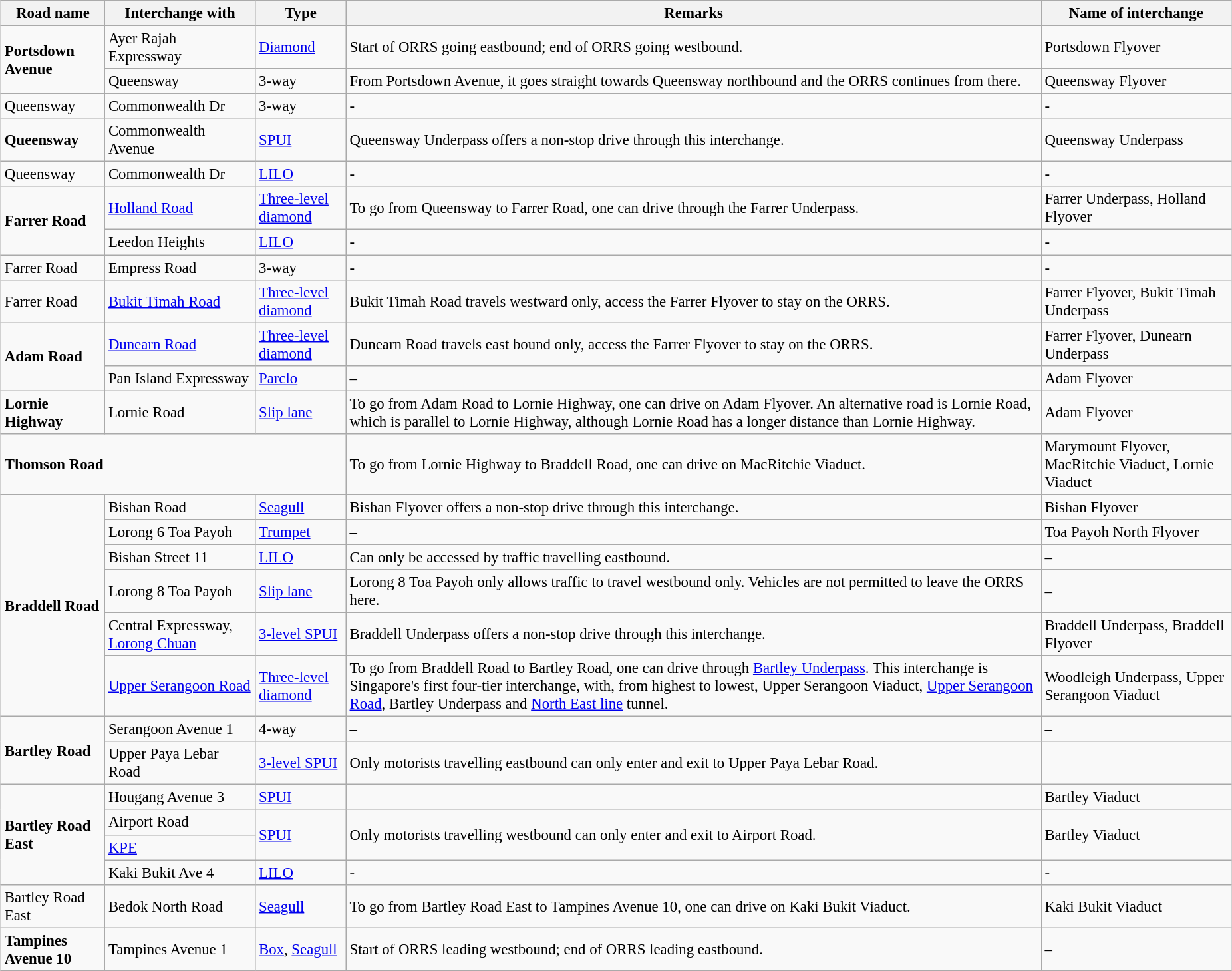<table class="wikitable" style="margin-left:1em; margin-bottom:1em; color:black; font-size:95%;">
<tr>
<th>Road name</th>
<th>Interchange with </th>
<th>Type</th>
<th>Remarks</th>
<th>Name of interchange</th>
</tr>
<tr>
<td rowspan=2><strong>Portsdown Avenue</strong></td>
<td>Ayer Rajah Expressway</td>
<td><a href='#'>Diamond</a></td>
<td>Start of ORRS going eastbound; end of ORRS going westbound.</td>
<td>Portsdown Flyover</td>
</tr>
<tr>
<td>Queensway</td>
<td> 3-way</td>
<td>From Portsdown Avenue, it goes straight towards Queensway northbound and the ORRS continues from there.</td>
<td>Queensway Flyover</td>
</tr>
<tr>
<td>Queensway</td>
<td>Commonwealth Dr</td>
<td> 3-way</td>
<td>-</td>
<td>-</td>
</tr>
<tr>
<td rowspan=1><strong>Queensway</strong></td>
<td>Commonwealth Avenue</td>
<td><a href='#'>SPUI</a></td>
<td>Queensway Underpass offers a non-stop drive through this interchange.</td>
<td>Queensway Underpass</td>
</tr>
<tr>
<td>Queensway</td>
<td>Commonwealth Dr</td>
<td><a href='#'>LILO</a></td>
<td>-</td>
<td>-</td>
</tr>
<tr>
<td rowspan=2><strong>Farrer Road</strong></td>
<td><a href='#'>Holland Road</a></td>
<td><a href='#'>Three-level diamond</a></td>
<td>To go from Queensway to Farrer Road, one can drive through the Farrer Underpass.</td>
<td>Farrer Underpass, Holland Flyover</td>
</tr>
<tr>
<td>Leedon Heights</td>
<td><a href='#'>LILO</a></td>
<td>-</td>
<td>-</td>
</tr>
<tr>
<td>Farrer Road</td>
<td>Empress Road</td>
<td> 3-way</td>
<td>-</td>
<td>-</td>
</tr>
<tr>
<td>Farrer Road</td>
<td><a href='#'>Bukit Timah Road</a></td>
<td><a href='#'>Three-level diamond</a></td>
<td>Bukit Timah Road travels westward only, access the Farrer Flyover to stay on the ORRS.</td>
<td>Farrer Flyover, Bukit Timah Underpass</td>
</tr>
<tr>
<td rowspan=2><strong>Adam Road</strong></td>
<td><a href='#'>Dunearn Road</a></td>
<td><a href='#'>Three-level diamond</a></td>
<td>Dunearn Road travels east bound only, access the Farrer Flyover to stay on the ORRS.</td>
<td>Farrer Flyover, Dunearn Underpass</td>
</tr>
<tr>
<td>Pan Island Expressway</td>
<td><a href='#'>Parclo</a></td>
<td>–</td>
<td>Adam Flyover</td>
</tr>
<tr>
<td rowspan=1><strong>Lornie Highway</strong></td>
<td>Lornie Road</td>
<td><a href='#'>Slip lane</a></td>
<td>To go from Adam Road to Lornie Highway, one can drive on Adam Flyover. An alternative road is Lornie Road, which is parallel to Lornie Highway, although Lornie Road has a longer distance than Lornie Highway.</td>
<td>Adam Flyover</td>
</tr>
<tr>
<td colspan=3><strong>Thomson Road</strong></td>
<td>To go from Lornie Highway to Braddell Road, one can drive on MacRitchie Viaduct.</td>
<td>Marymount Flyover, MacRitchie Viaduct, Lornie Viaduct</td>
</tr>
<tr>
<td rowspan=6><strong>Braddell Road</strong></td>
<td>Bishan Road</td>
<td><a href='#'>Seagull</a></td>
<td>Bishan Flyover offers a non-stop drive through this interchange.</td>
<td>Bishan Flyover</td>
</tr>
<tr>
<td>Lorong 6 Toa Payoh</td>
<td><a href='#'>Trumpet</a></td>
<td>–</td>
<td>Toa Payoh North Flyover</td>
</tr>
<tr>
<td>Bishan Street 11</td>
<td><a href='#'>LILO</a></td>
<td>Can only be accessed by traffic travelling eastbound.</td>
<td>–</td>
</tr>
<tr>
<td>Lorong 8 Toa Payoh</td>
<td><a href='#'>Slip lane</a></td>
<td>Lorong 8 Toa Payoh only allows traffic to travel westbound only. Vehicles are not permitted to leave the ORRS here.</td>
<td>–</td>
</tr>
<tr>
<td>Central Expressway, <a href='#'>Lorong Chuan</a></td>
<td><a href='#'>3-level SPUI</a></td>
<td>Braddell Underpass offers a non-stop drive through this interchange.</td>
<td>Braddell Underpass, Braddell Flyover</td>
</tr>
<tr>
<td><a href='#'>Upper Serangoon Road</a></td>
<td><a href='#'>Three-level diamond</a></td>
<td>To go from Braddell Road to Bartley Road, one can drive through <a href='#'>Bartley Underpass</a>. This interchange is Singapore's first four-tier interchange, with, from highest to lowest, Upper Serangoon Viaduct, <a href='#'>Upper Serangoon Road</a>, Bartley Underpass and <a href='#'>North East line</a> tunnel.</td>
<td>Woodleigh Underpass, Upper Serangoon Viaduct</td>
</tr>
<tr>
<td rowspan=2><strong>Bartley Road</strong></td>
<td>Serangoon Avenue 1</td>
<td> 4-way</td>
<td>–</td>
<td>–</td>
</tr>
<tr>
<td>Upper Paya Lebar Road</td>
<td><a href='#'>3-level SPUI</a></td>
<td>Only motorists travelling eastbound can only enter and exit to Upper Paya Lebar Road.</td>
<td></td>
</tr>
<tr>
<td rowspan=4><strong>Bartley Road East</strong></td>
<td>Hougang Avenue 3</td>
<td><a href='#'>SPUI</a></td>
<td></td>
<td>Bartley Viaduct</td>
</tr>
<tr>
<td>Airport Road</td>
<td rowspan=2><a href='#'>SPUI</a></td>
<td rowspan=2>Only motorists travelling westbound can only enter and exit to Airport Road.</td>
<td rowspan=2>Bartley Viaduct</td>
</tr>
<tr>
<td><a href='#'>KPE</a></td>
</tr>
<tr>
<td>Kaki Bukit Ave 4</td>
<td><a href='#'>LILO</a></td>
<td>-</td>
<td>-</td>
</tr>
<tr>
<td>Bartley Road East</td>
<td>Bedok North Road</td>
<td><a href='#'>Seagull</a></td>
<td>To go from Bartley Road East to Tampines Avenue 10, one can drive on Kaki Bukit Viaduct.</td>
<td>Kaki Bukit Viaduct</td>
</tr>
<tr>
<td><strong>Tampines Avenue 10</strong></td>
<td>Tampines Avenue 1</td>
<td><a href='#'>Box</a>, <a href='#'>Seagull</a></td>
<td>Start of ORRS leading westbound; end of ORRS leading eastbound.</td>
<td>–</td>
</tr>
</table>
